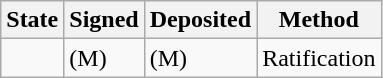<table class="wikitable">
<tr>
<th>State</th>
<th>Signed</th>
<th>Deposited</th>
<th>Method</th>
</tr>
<tr>
<td></td>
<td> (M)</td>
<td> (M)</td>
<td>Ratification</td>
</tr>
</table>
